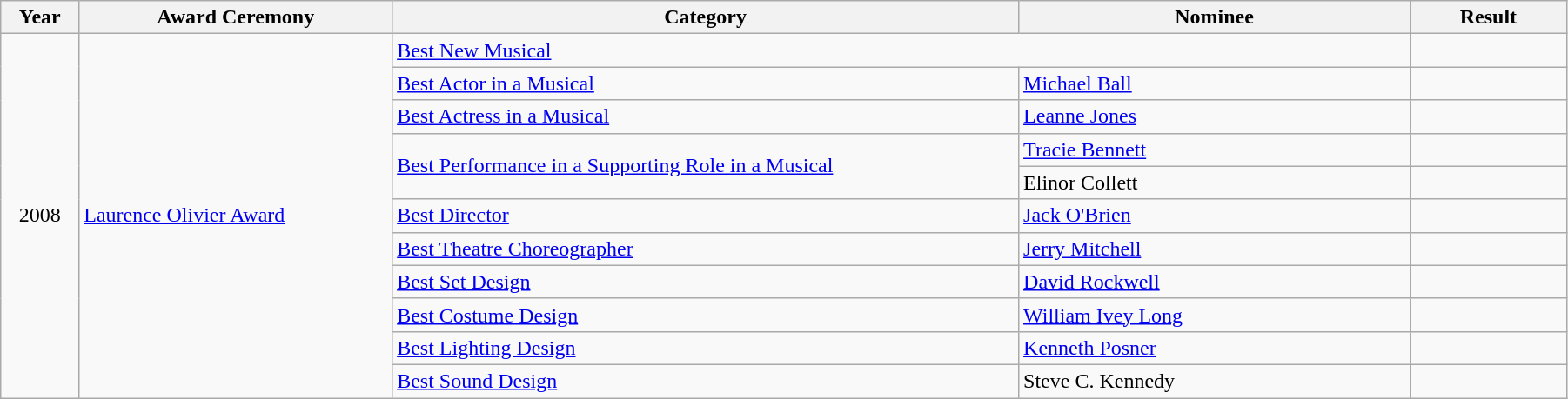<table class="wikitable" style="width:95%;">
<tr>
<th style="width:5%;">Year</th>
<th style="width:20%;">Award Ceremony</th>
<th style="width:40%;">Category</th>
<th style="width:25%;">Nominee</th>
<th style="width:10%;">Result</th>
</tr>
<tr>
<td rowspan="11" style="text-align:center;">2008</td>
<td rowspan="11"><a href='#'>Laurence Olivier Award</a></td>
<td colspan="2"><a href='#'>Best New Musical</a></td>
<td></td>
</tr>
<tr>
<td><a href='#'>Best Actor in a Musical</a></td>
<td><a href='#'>Michael Ball</a></td>
<td></td>
</tr>
<tr>
<td><a href='#'>Best Actress in a Musical</a></td>
<td><a href='#'>Leanne Jones</a></td>
<td></td>
</tr>
<tr>
<td rowspan="2"><a href='#'>Best Performance in a Supporting Role in a Musical</a></td>
<td><a href='#'>Tracie Bennett</a></td>
<td></td>
</tr>
<tr>
<td>Elinor Collett</td>
<td></td>
</tr>
<tr>
<td><a href='#'>Best Director</a></td>
<td><a href='#'>Jack O'Brien</a></td>
<td></td>
</tr>
<tr>
<td><a href='#'>Best Theatre Choreographer</a></td>
<td><a href='#'>Jerry Mitchell</a></td>
<td></td>
</tr>
<tr>
<td><a href='#'>Best Set Design</a></td>
<td><a href='#'>David Rockwell</a></td>
<td></td>
</tr>
<tr>
<td><a href='#'>Best Costume Design</a></td>
<td><a href='#'>William Ivey Long</a></td>
<td></td>
</tr>
<tr>
<td><a href='#'>Best Lighting Design</a></td>
<td><a href='#'>Kenneth Posner</a></td>
<td></td>
</tr>
<tr>
<td><a href='#'>Best Sound Design</a></td>
<td>Steve C. Kennedy</td>
<td></td>
</tr>
</table>
